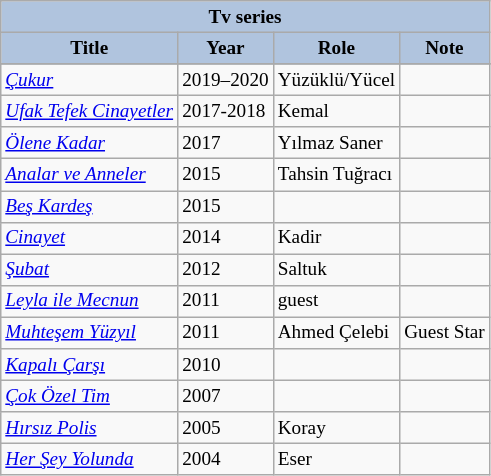<table class="wikitable" style="font-size: 80%;">
<tr>
<th colspan="4" style="background:LightSteelBlue">Tv series</th>
</tr>
<tr>
<th style="background:LightSteelBlue">Title</th>
<th style="background:LightSteelBlue">Year</th>
<th style="background:LightSteelBlue">Role</th>
<th style="background:LightSteelBlue">Note</th>
</tr>
<tr>
</tr>
<tr>
<td><em><a href='#'>Çukur</a></em></td>
<td>2019–2020</td>
<td>Yüzüklü/Yücel</td>
<td></td>
</tr>
<tr>
<td><em><a href='#'>Ufak Tefek Cinayetler</a></em></td>
<td>2017-2018</td>
<td>Kemal</td>
<td></td>
</tr>
<tr>
<td><em><a href='#'>Ölene Kadar</a></em></td>
<td>2017</td>
<td>Yılmaz Saner</td>
<td></td>
</tr>
<tr>
<td><em><a href='#'>Analar ve Anneler</a></em></td>
<td>2015</td>
<td>Tahsin Tuğracı</td>
<td></td>
</tr>
<tr>
<td><em><a href='#'>Beş Kardeş</a></em></td>
<td>2015</td>
<td></td>
<td></td>
</tr>
<tr>
<td><em><a href='#'>Cinayet</a></em></td>
<td>2014</td>
<td>Kadir</td>
<td></td>
</tr>
<tr>
<td><em><a href='#'>Şubat</a></em></td>
<td>2012</td>
<td>Saltuk</td>
<td></td>
</tr>
<tr>
<td><em><a href='#'>Leyla ile Mecnun</a></em></td>
<td>2011</td>
<td>guest</td>
<td></td>
</tr>
<tr>
<td><em><a href='#'>Muhteşem Yüzyıl</a></em></td>
<td>2011</td>
<td>Ahmed Çelebi</td>
<td>Guest Star</td>
</tr>
<tr>
<td><em><a href='#'>Kapalı Çarşı</a></em></td>
<td>2010</td>
<td></td>
<td></td>
</tr>
<tr>
<td><em><a href='#'>Çok Özel Tim</a></em></td>
<td>2007</td>
<td></td>
<td></td>
</tr>
<tr>
<td><em><a href='#'>Hırsız Polis</a></em></td>
<td>2005</td>
<td>Koray</td>
<td></td>
</tr>
<tr>
<td><em><a href='#'>Her Şey Yolunda</a></em></td>
<td>2004</td>
<td>Eser</td>
<td></td>
</tr>
</table>
